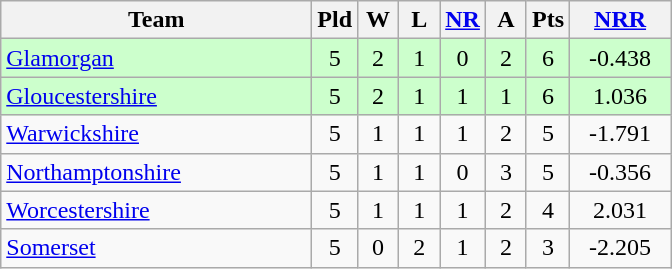<table class="wikitable" style="text-align: center;">
<tr>
<th width=200>Team</th>
<th width=20>Pld</th>
<th width=20>W</th>
<th width=20>L</th>
<th width=20><a href='#'>NR</a></th>
<th width=20>A</th>
<th width=20>Pts</th>
<th width=60><a href='#'>NRR</a></th>
</tr>
<tr bgcolor="#ccffcc">
<td align=left><a href='#'>Glamorgan</a></td>
<td>5</td>
<td>2</td>
<td>1</td>
<td>0</td>
<td>2</td>
<td>6</td>
<td>-0.438</td>
</tr>
<tr bgcolor="#ccffcc">
<td align=left><a href='#'>Gloucestershire</a></td>
<td>5</td>
<td>2</td>
<td>1</td>
<td>1</td>
<td>1</td>
<td>6</td>
<td>1.036</td>
</tr>
<tr>
<td align=left><a href='#'>Warwickshire</a></td>
<td>5</td>
<td>1</td>
<td>1</td>
<td>1</td>
<td>2</td>
<td>5</td>
<td>-1.791</td>
</tr>
<tr>
<td align=left><a href='#'>Northamptonshire</a></td>
<td>5</td>
<td>1</td>
<td>1</td>
<td>0</td>
<td>3</td>
<td>5</td>
<td>-0.356</td>
</tr>
<tr>
<td align=left><a href='#'>Worcestershire</a></td>
<td>5</td>
<td>1</td>
<td>1</td>
<td>1</td>
<td>2</td>
<td>4</td>
<td>2.031</td>
</tr>
<tr>
<td align=left><a href='#'>Somerset</a></td>
<td>5</td>
<td>0</td>
<td>2</td>
<td>1</td>
<td>2</td>
<td>3</td>
<td>-2.205</td>
</tr>
</table>
